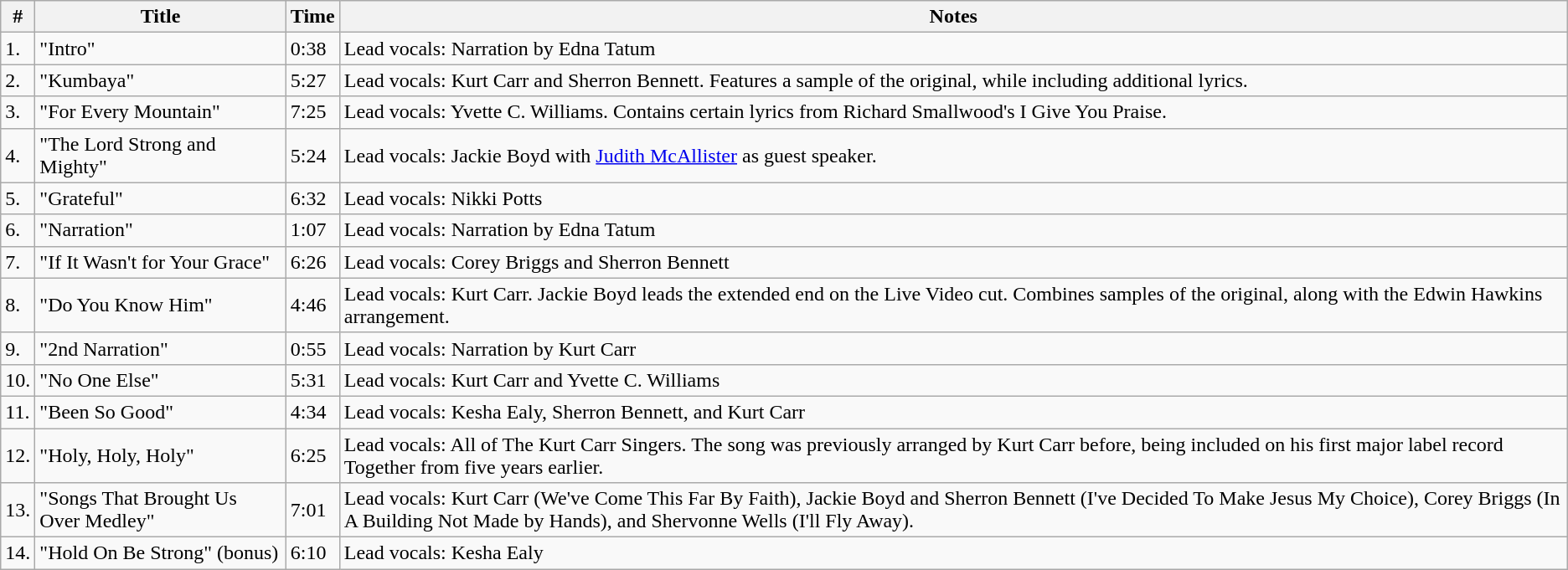<table class="wikitable">
<tr>
<th>#</th>
<th>Title</th>
<th>Time</th>
<th>Notes</th>
</tr>
<tr>
<td>1.</td>
<td>"Intro"</td>
<td>0:38</td>
<td>Lead vocals: Narration by Edna Tatum</td>
</tr>
<tr>
<td>2.</td>
<td>"Kumbaya"</td>
<td>5:27</td>
<td>Lead vocals: Kurt Carr and Sherron Bennett. Features a sample of the original, while including additional lyrics.</td>
</tr>
<tr>
<td>3.</td>
<td>"For Every Mountain"</td>
<td>7:25</td>
<td>Lead vocals: Yvette C. Williams. Contains certain lyrics from Richard Smallwood's I Give You Praise.</td>
</tr>
<tr>
<td>4.</td>
<td>"The Lord Strong and Mighty"</td>
<td>5:24</td>
<td>Lead vocals: Jackie Boyd with <a href='#'>Judith McAllister</a> as guest speaker.</td>
</tr>
<tr>
<td>5.</td>
<td>"Grateful"</td>
<td>6:32</td>
<td>Lead vocals: Nikki Potts</td>
</tr>
<tr>
<td>6.</td>
<td>"Narration"</td>
<td>1:07</td>
<td>Lead vocals: Narration by Edna Tatum</td>
</tr>
<tr>
<td>7.</td>
<td>"If It Wasn't for Your Grace"</td>
<td>6:26</td>
<td>Lead vocals: Corey Briggs and Sherron Bennett</td>
</tr>
<tr>
<td>8.</td>
<td>"Do You Know Him"</td>
<td>4:46</td>
<td>Lead vocals: Kurt Carr. Jackie Boyd leads the extended end on the Live Video cut. Combines samples of the original, along with the Edwin Hawkins arrangement.</td>
</tr>
<tr>
<td>9.</td>
<td>"2nd Narration"</td>
<td>0:55</td>
<td>Lead vocals: Narration by Kurt Carr</td>
</tr>
<tr>
<td>10.</td>
<td>"No One Else"</td>
<td>5:31</td>
<td>Lead vocals: Kurt Carr and Yvette C. Williams</td>
</tr>
<tr>
<td>11.</td>
<td>"Been So Good"</td>
<td>4:34</td>
<td>Lead vocals: Kesha Ealy, Sherron Bennett, and Kurt Carr</td>
</tr>
<tr>
<td>12.</td>
<td>"Holy, Holy, Holy"</td>
<td>6:25</td>
<td>Lead vocals: All of The Kurt Carr Singers. The song was previously arranged by Kurt Carr before, being included on his first major label record Together from five years earlier.</td>
</tr>
<tr>
<td>13.</td>
<td>"Songs That Brought Us Over Medley"</td>
<td>7:01</td>
<td>Lead vocals: Kurt Carr (We've Come This Far By Faith), Jackie Boyd and Sherron Bennett (I've Decided To Make Jesus My Choice), Corey Briggs (In A Building Not Made by Hands), and Shervonne Wells (I'll Fly Away).</td>
</tr>
<tr>
<td>14.</td>
<td>"Hold On Be Strong" (bonus)</td>
<td>6:10</td>
<td>Lead vocals: Kesha Ealy</td>
</tr>
</table>
